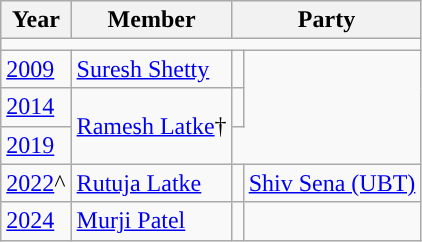<table class="wikitable">
<tr>
<th>Year</th>
<th>Member</th>
<th colspan="2">Party</th>
</tr>
<tr>
<td colspan="4"></td>
</tr>
<tr>
<td><a href='#'>2009</a></td>
<td><a href='#'>Suresh Shetty</a></td>
<td></td>
</tr>
<tr>
<td><a href='#'>2014</a></td>
<td rowspan="2"><a href='#'>Ramesh Latke</a>†</td>
<td></td>
</tr>
<tr>
<td><a href='#'>2019</a></td>
</tr>
<tr>
<td><a href='#'>2022</a>^</td>
<td><a href='#'>Rutuja Latke</a></td>
<td style="background-color: "></td>
<td><a href='#'>Shiv Sena (UBT)</a></td>
</tr>
<tr>
<td><a href='#'>2024</a></td>
<td><a href='#'>Murji Patel</a></td>
<td></td>
</tr>
</table>
